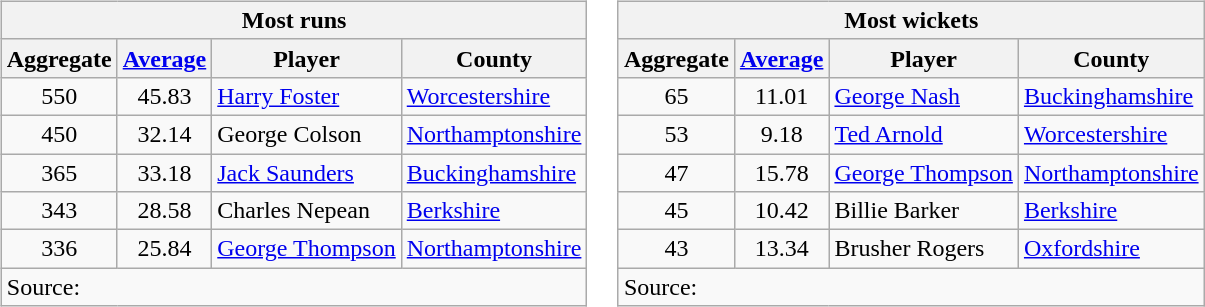<table>
<tr valign="top">
<td><br><table class="wikitable" style="text-align:left;">
<tr>
<th colspan=4>Most runs</th>
</tr>
<tr>
<th>Aggregate</th>
<th><a href='#'>Average</a></th>
<th>Player</th>
<th>County</th>
</tr>
<tr>
<td style="text-align:center;">550</td>
<td style="text-align:center;">45.83</td>
<td><a href='#'>Harry Foster</a></td>
<td><a href='#'>Worcestershire</a></td>
</tr>
<tr>
<td style="text-align:center;">450</td>
<td style="text-align:center;">32.14</td>
<td>George Colson</td>
<td><a href='#'>Northamptonshire</a></td>
</tr>
<tr>
<td style="text-align:center;">365</td>
<td style="text-align:center;">33.18</td>
<td><a href='#'>Jack Saunders</a></td>
<td><a href='#'>Buckinghamshire</a></td>
</tr>
<tr>
<td style="text-align:center;">343</td>
<td style="text-align:center;">28.58</td>
<td>Charles Nepean</td>
<td><a href='#'>Berkshire</a></td>
</tr>
<tr>
<td style="text-align:center;">336</td>
<td style="text-align:center;">25.84</td>
<td><a href='#'>George Thompson</a></td>
<td><a href='#'>Northamptonshire</a></td>
</tr>
<tr>
<td colspan=4 align="left">Source:</td>
</tr>
</table>
</td>
<td><br><table class="wikitable" style="text-align:left;">
<tr>
<th colspan=4>Most wickets</th>
</tr>
<tr>
<th>Aggregate</th>
<th><a href='#'>Average</a></th>
<th>Player</th>
<th>County</th>
</tr>
<tr>
<td style="text-align:center;">65</td>
<td style="text-align:center;">11.01</td>
<td><a href='#'>George Nash</a></td>
<td><a href='#'>Buckinghamshire</a></td>
</tr>
<tr>
<td style="text-align:center;">53</td>
<td style="text-align:center;">9.18</td>
<td><a href='#'>Ted Arnold</a></td>
<td><a href='#'>Worcestershire</a></td>
</tr>
<tr>
<td style="text-align:center;">47</td>
<td style="text-align:center;">15.78</td>
<td><a href='#'>George Thompson</a></td>
<td><a href='#'>Northamptonshire</a></td>
</tr>
<tr>
<td style="text-align:center;">45</td>
<td style="text-align:center;">10.42</td>
<td>Billie Barker</td>
<td><a href='#'>Berkshire</a></td>
</tr>
<tr>
<td style="text-align:center;">43</td>
<td style="text-align:center;">13.34</td>
<td>Brusher Rogers</td>
<td><a href='#'>Oxfordshire</a></td>
</tr>
<tr>
<td colspan=4 align="left">Source:</td>
</tr>
</table>
</td>
</tr>
</table>
